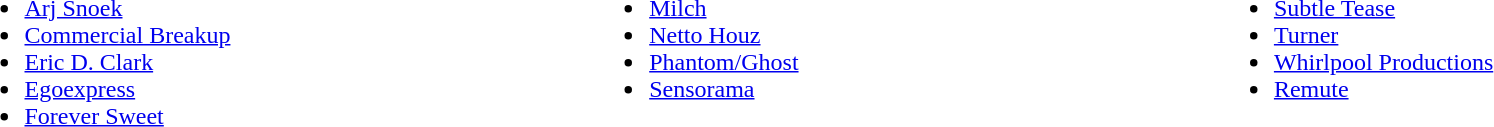<table width=100%>
<tr valign=top>
<td width=33%><br><ul><li><a href='#'>Arj Snoek</a></li><li><a href='#'>Commercial Breakup</a></li><li><a href='#'>Eric D. Clark</a></li><li><a href='#'>Egoexpress</a></li><li><a href='#'>Forever Sweet</a></li></ul></td>
<td width=33%><br><ul><li><a href='#'>Milch</a></li><li><a href='#'>Netto Houz</a></li><li><a href='#'>Phantom/Ghost</a></li><li><a href='#'>Sensorama</a></li></ul></td>
<td width=34%><br><ul><li><a href='#'>Subtle Tease</a></li><li><a href='#'>Turner</a></li><li><a href='#'>Whirlpool Productions</a></li><li><a href='#'>Remute</a></li></ul></td>
</tr>
</table>
